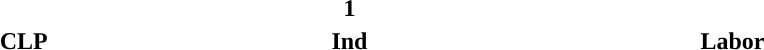<table style="width:60%; text-align:center;">
<tr style="color:white;">
<td style="background:"><strong>12</strong></td>
<td style="color:black; background:"><strong>1</strong></td>
<td style="background:"><strong>6</strong></td>
</tr>
<tr>
<td><span><strong>CLP</strong></span></td>
<td><span><strong>Ind</strong></span></td>
<td><span><strong>Labor</strong></span></td>
</tr>
</table>
